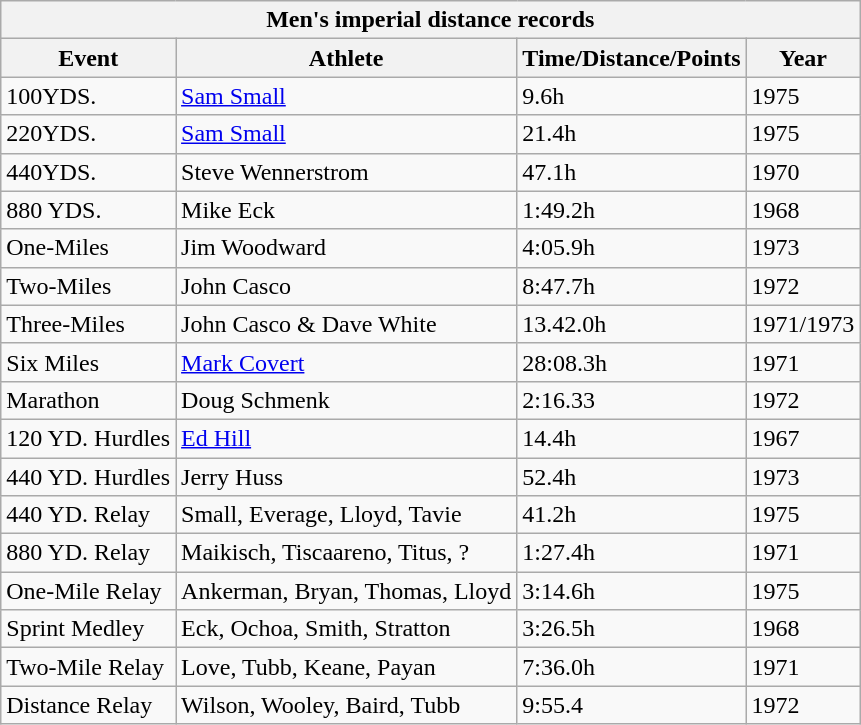<table class="wikitable sortable">
<tr>
<th colspan=4>Men's imperial distance records</th>
</tr>
<tr>
<th>Event</th>
<th>Athlete</th>
<th>Time/Distance/Points</th>
<th>Year</th>
</tr>
<tr>
<td>100YDS.</td>
<td><a href='#'>Sam Small</a></td>
<td>9.6h</td>
<td>1975</td>
</tr>
<tr>
<td>220YDS.</td>
<td><a href='#'>Sam Small</a></td>
<td>21.4h</td>
<td>1975</td>
</tr>
<tr>
<td>440YDS.</td>
<td>Steve Wennerstrom</td>
<td>47.1h</td>
<td>1970</td>
</tr>
<tr>
<td>880 YDS.</td>
<td>Mike Eck</td>
<td>1:49.2h</td>
<td>1968</td>
</tr>
<tr>
<td>One-Miles</td>
<td>Jim Woodward</td>
<td>4:05.9h</td>
<td>1973</td>
</tr>
<tr>
<td>Two-Miles</td>
<td>John Casco</td>
<td>8:47.7h</td>
<td>1972</td>
</tr>
<tr>
<td>Three-Miles</td>
<td>John Casco & Dave White</td>
<td>13.42.0h</td>
<td>1971/1973</td>
</tr>
<tr>
<td>Six Miles</td>
<td><a href='#'>Mark Covert</a></td>
<td>28:08.3h</td>
<td>1971</td>
</tr>
<tr>
<td>Marathon</td>
<td>Doug Schmenk</td>
<td>2:16.33</td>
<td>1972</td>
</tr>
<tr>
<td>120 YD. Hurdles</td>
<td><a href='#'>Ed Hill</a></td>
<td>14.4h</td>
<td>1967</td>
</tr>
<tr>
<td>440 YD. Hurdles</td>
<td>Jerry Huss</td>
<td>52.4h</td>
<td>1973</td>
</tr>
<tr>
<td>440 YD. Relay</td>
<td>Small, Everage, Lloyd, Tavie</td>
<td>41.2h</td>
<td>1975</td>
</tr>
<tr>
<td>880 YD. Relay</td>
<td>Maikisch, Tiscaareno, Titus, ?</td>
<td>1:27.4h</td>
<td>1971</td>
</tr>
<tr>
<td>One-Mile Relay</td>
<td>Ankerman, Bryan, Thomas, Lloyd</td>
<td>3:14.6h</td>
<td>1975</td>
</tr>
<tr>
<td>Sprint Medley</td>
<td>Eck, Ochoa, Smith, Stratton</td>
<td>3:26.5h</td>
<td>1968</td>
</tr>
<tr>
<td>Two-Mile Relay</td>
<td>Love, Tubb, Keane, Payan</td>
<td>7:36.0h</td>
<td>1971</td>
</tr>
<tr>
<td>Distance Relay</td>
<td>Wilson, Wooley, Baird, Tubb</td>
<td>9:55.4</td>
<td>1972</td>
</tr>
</table>
